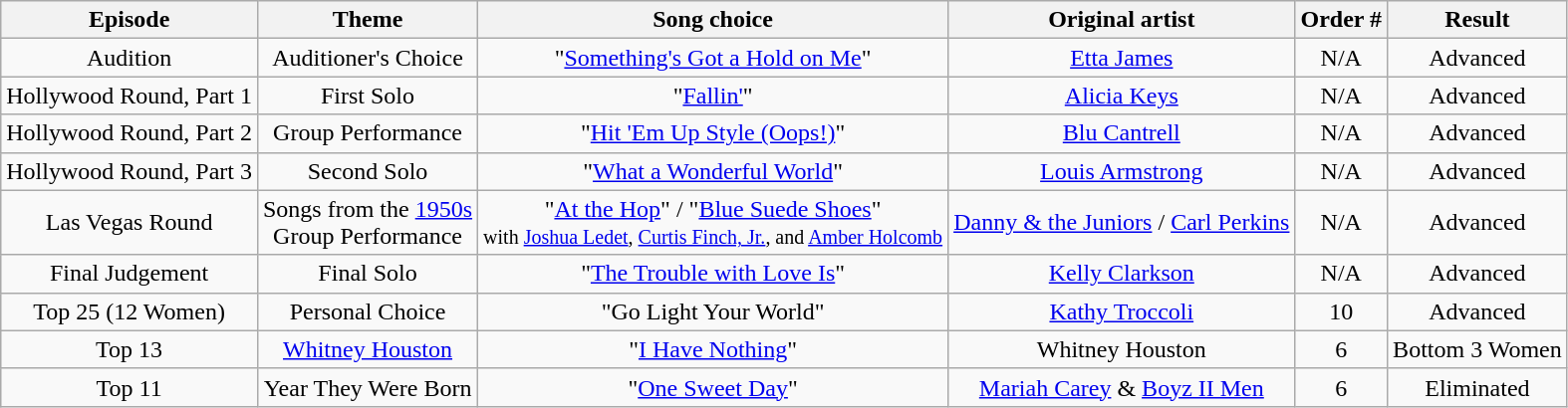<table class="wikitable" style="text-align: center;">
<tr>
<th>Episode</th>
<th>Theme</th>
<th>Song choice</th>
<th>Original artist</th>
<th>Order #</th>
<th>Result</th>
</tr>
<tr>
<td>Audition</td>
<td>Auditioner's Choice</td>
<td>"<a href='#'>Something's Got a Hold on Me</a>"</td>
<td><a href='#'>Etta James</a></td>
<td>N/A</td>
<td>Advanced</td>
</tr>
<tr>
<td>Hollywood Round, Part 1</td>
<td>First Solo</td>
<td>"<a href='#'>Fallin'</a>"</td>
<td><a href='#'>Alicia Keys</a></td>
<td>N/A</td>
<td>Advanced</td>
</tr>
<tr>
<td>Hollywood Round, Part 2</td>
<td>Group Performance</td>
<td>"<a href='#'>Hit 'Em Up Style (Oops!)</a>"</td>
<td><a href='#'>Blu Cantrell</a></td>
<td>N/A</td>
<td>Advanced</td>
</tr>
<tr>
<td>Hollywood Round, Part 3</td>
<td>Second Solo</td>
<td>"<a href='#'>What a Wonderful World</a>"</td>
<td><a href='#'>Louis Armstrong</a></td>
<td>N/A</td>
<td>Advanced</td>
</tr>
<tr>
<td>Las Vegas Round</td>
<td>Songs from the <a href='#'>1950s</a><br>Group Performance</td>
<td>"<a href='#'>At the Hop</a>" / "<a href='#'>Blue Suede Shoes</a>"<br><small>with <a href='#'>Joshua Ledet</a>, <a href='#'>Curtis Finch, Jr.</a>, and <a href='#'>Amber Holcomb</a></small></td>
<td><a href='#'>Danny & the Juniors</a> / <a href='#'>Carl Perkins</a></td>
<td>N/A</td>
<td>Advanced</td>
</tr>
<tr>
<td>Final Judgement</td>
<td>Final Solo</td>
<td>"<a href='#'>The Trouble with Love Is</a>"</td>
<td><a href='#'>Kelly Clarkson</a></td>
<td>N/A</td>
<td>Advanced</td>
</tr>
<tr>
<td>Top 25 (12 Women)</td>
<td>Personal Choice</td>
<td>"Go Light Your World"</td>
<td><a href='#'>Kathy Troccoli</a></td>
<td>10</td>
<td>Advanced</td>
</tr>
<tr>
<td>Top 13</td>
<td><a href='#'>Whitney Houston</a></td>
<td>"<a href='#'>I Have Nothing</a>"</td>
<td>Whitney Houston</td>
<td>6</td>
<td>Bottom 3 Women</td>
</tr>
<tr>
<td>Top 11</td>
<td>Year They Were Born</td>
<td>"<a href='#'>One Sweet Day</a>"</td>
<td><a href='#'>Mariah Carey</a> & <a href='#'>Boyz II Men</a></td>
<td>6</td>
<td>Eliminated</td>
</tr>
</table>
